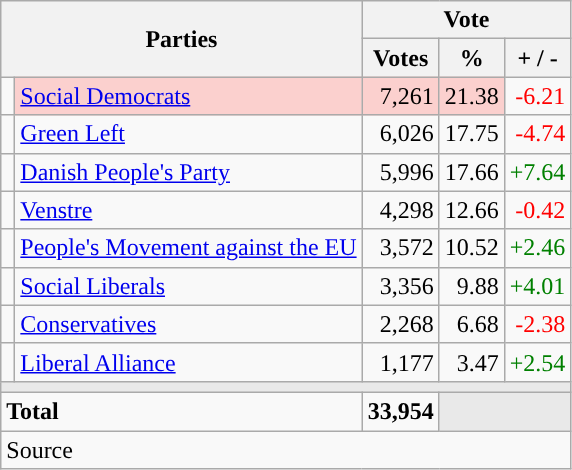<table class="wikitable" style="text-align:right;">
<tr>
<th style="text-align:centre;" rowspan="2" colspan="2" width="225">Parties</th>
<th colspan="3">Vote</th>
</tr>
<tr>
<th width="15">Votes</th>
<th width="15">%</th>
<th width="15">+ / -</th>
</tr>
<tr>
<td width="2" style="color:inherit;background:"></td>
<td bgcolor=#fbd0ce   align="left"><a href='#'>Social Democrats</a></td>
<td bgcolor=#fbd0ce>7,261</td>
<td bgcolor=#fbd0ce>21.38</td>
<td style=color:red;>-6.21</td>
</tr>
<tr>
<td width="2" style="color:inherit;background:"></td>
<td align="left"><a href='#'>Green Left</a></td>
<td>6,026</td>
<td>17.75</td>
<td style=color:red;>-4.74</td>
</tr>
<tr>
<td width="2" style="color:inherit;background:"></td>
<td align="left"><a href='#'>Danish People's Party</a></td>
<td>5,996</td>
<td>17.66</td>
<td style=color:green;>+7.64</td>
</tr>
<tr>
<td width="2" style="color:inherit;background:"></td>
<td align="left"><a href='#'>Venstre</a></td>
<td>4,298</td>
<td>12.66</td>
<td style=color:red;>-0.42</td>
</tr>
<tr>
<td width="2" style="color:inherit;background:"></td>
<td align="left"><a href='#'>People's Movement against the EU</a></td>
<td>3,572</td>
<td>10.52</td>
<td style=color:green;>+2.46</td>
</tr>
<tr>
<td width="2" style="color:inherit;background:"></td>
<td align="left"><a href='#'>Social Liberals</a></td>
<td>3,356</td>
<td>9.88</td>
<td style=color:green;>+4.01</td>
</tr>
<tr>
<td width="2" style="color:inherit;background:"></td>
<td align="left"><a href='#'>Conservatives</a></td>
<td>2,268</td>
<td>6.68</td>
<td style=color:red;>-2.38</td>
</tr>
<tr>
<td width="2" style="color:inherit;background:"></td>
<td align="left"><a href='#'>Liberal Alliance</a></td>
<td>1,177</td>
<td>3.47</td>
<td style=color:green;>+2.54</td>
</tr>
<tr>
<td colspan="7" bgcolor="#E9E9E9"></td>
</tr>
<tr>
<td align="left" colspan="2"><strong>Total</strong></td>
<td><strong>33,954</strong></td>
<td bgcolor="#E9E9E9" colspan="2"></td>
</tr>
<tr>
<td align="left" colspan="6">Source</td>
</tr>
</table>
